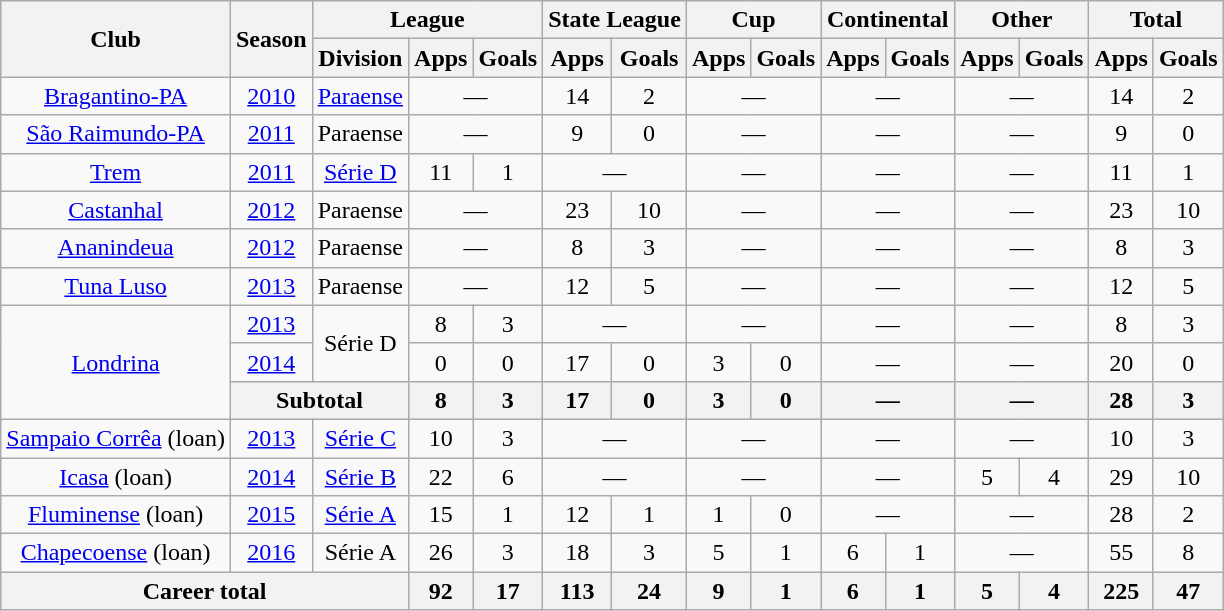<table class="wikitable" style="text-align: center;">
<tr>
<th rowspan="2">Club</th>
<th rowspan="2">Season</th>
<th colspan="3">League</th>
<th colspan="2">State League</th>
<th colspan="2">Cup</th>
<th colspan="2">Continental</th>
<th colspan="2">Other</th>
<th colspan="2">Total</th>
</tr>
<tr>
<th>Division</th>
<th>Apps</th>
<th>Goals</th>
<th>Apps</th>
<th>Goals</th>
<th>Apps</th>
<th>Goals</th>
<th>Apps</th>
<th>Goals</th>
<th>Apps</th>
<th>Goals</th>
<th>Apps</th>
<th>Goals</th>
</tr>
<tr>
<td valign="center"><a href='#'>Bragantino-PA</a></td>
<td><a href='#'>2010</a></td>
<td><a href='#'>Paraense</a></td>
<td colspan="2">—</td>
<td>14</td>
<td>2</td>
<td colspan="2">—</td>
<td colspan="2">—</td>
<td colspan="2">—</td>
<td>14</td>
<td>2</td>
</tr>
<tr>
<td valign="center"><a href='#'>São Raimundo-PA</a></td>
<td><a href='#'>2011</a></td>
<td>Paraense</td>
<td colspan="2">—</td>
<td>9</td>
<td>0</td>
<td colspan="2">—</td>
<td colspan="2">—</td>
<td colspan="2">—</td>
<td>9</td>
<td>0</td>
</tr>
<tr>
<td valign="center"><a href='#'>Trem</a></td>
<td><a href='#'>2011</a></td>
<td><a href='#'>Série D</a></td>
<td>11</td>
<td>1</td>
<td colspan="2">—</td>
<td colspan="2">—</td>
<td colspan="2">—</td>
<td colspan="2">—</td>
<td>11</td>
<td>1</td>
</tr>
<tr>
<td valign="center"><a href='#'>Castanhal</a></td>
<td><a href='#'>2012</a></td>
<td>Paraense</td>
<td colspan="2">—</td>
<td>23</td>
<td>10</td>
<td colspan="2">—</td>
<td colspan="2">—</td>
<td colspan="2">—</td>
<td>23</td>
<td>10</td>
</tr>
<tr>
<td valign="center"><a href='#'>Ananindeua</a></td>
<td><a href='#'>2012</a></td>
<td>Paraense</td>
<td colspan="2">—</td>
<td>8</td>
<td>3</td>
<td colspan="2">—</td>
<td colspan="2">—</td>
<td colspan="2">—</td>
<td>8</td>
<td>3</td>
</tr>
<tr>
<td valign="center"><a href='#'>Tuna Luso</a></td>
<td><a href='#'>2013</a></td>
<td>Paraense</td>
<td colspan="2">—</td>
<td>12</td>
<td>5</td>
<td colspan="2">—</td>
<td colspan="2">—</td>
<td colspan="2">—</td>
<td>12</td>
<td>5</td>
</tr>
<tr>
<td rowspan="3" valign="center"><a href='#'>Londrina</a></td>
<td><a href='#'>2013</a></td>
<td rowspan="2">Série D</td>
<td>8</td>
<td>3</td>
<td colspan="2">—</td>
<td colspan="2">—</td>
<td colspan="2">—</td>
<td colspan="2">—</td>
<td>8</td>
<td>3</td>
</tr>
<tr>
<td><a href='#'>2014</a></td>
<td>0</td>
<td>0</td>
<td>17</td>
<td>0</td>
<td>3</td>
<td>0</td>
<td colspan="2">—</td>
<td colspan="2">—</td>
<td>20</td>
<td>0</td>
</tr>
<tr>
<th colspan="2">Subtotal</th>
<th>8</th>
<th>3</th>
<th>17</th>
<th>0</th>
<th>3</th>
<th>0</th>
<th colspan="2">—</th>
<th colspan="2">—</th>
<th>28</th>
<th>3</th>
</tr>
<tr>
<td valign="center"><a href='#'>Sampaio Corrêa</a> (loan)</td>
<td><a href='#'>2013</a></td>
<td><a href='#'>Série C</a></td>
<td>10</td>
<td>3</td>
<td colspan="2">—</td>
<td colspan="2">—</td>
<td colspan="2">—</td>
<td colspan="2">—</td>
<td>10</td>
<td>3</td>
</tr>
<tr>
<td valign="center"><a href='#'>Icasa</a> (loan)</td>
<td><a href='#'>2014</a></td>
<td><a href='#'>Série B</a></td>
<td>22</td>
<td>6</td>
<td colspan="2">—</td>
<td colspan="2">—</td>
<td colspan="2">—</td>
<td>5</td>
<td>4</td>
<td>29</td>
<td>10</td>
</tr>
<tr>
<td valign="center"><a href='#'>Fluminense</a> (loan)</td>
<td><a href='#'>2015</a></td>
<td><a href='#'>Série A</a></td>
<td>15</td>
<td>1</td>
<td>12</td>
<td>1</td>
<td>1</td>
<td>0</td>
<td colspan="2">—</td>
<td colspan="2">—</td>
<td>28</td>
<td>2</td>
</tr>
<tr>
<td valign="center"><a href='#'>Chapecoense</a> (loan)</td>
<td><a href='#'>2016</a></td>
<td>Série A</td>
<td>26</td>
<td>3</td>
<td>18</td>
<td>3</td>
<td>5</td>
<td>1</td>
<td>6</td>
<td>1</td>
<td colspan="2">—</td>
<td>55</td>
<td>8</td>
</tr>
<tr>
<th colspan="3"><strong>Career total</strong></th>
<th>92</th>
<th>17</th>
<th>113</th>
<th>24</th>
<th>9</th>
<th>1</th>
<th>6</th>
<th>1</th>
<th>5</th>
<th>4</th>
<th>225</th>
<th>47</th>
</tr>
</table>
